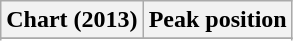<table class="wikitable sortable" border="1">
<tr>
<th>Chart (2013)</th>
<th>Peak position</th>
</tr>
<tr>
</tr>
<tr>
</tr>
</table>
